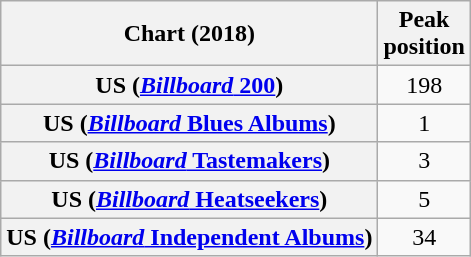<table class="wikitable sortable plainrowheaders" style="text-align:center">
<tr>
<th>Chart (2018)</th>
<th>Peak<br>position</th>
</tr>
<tr>
<th scope="row">US (<a href='#'><em>Billboard</em> 200</a>)</th>
<td>198</td>
</tr>
<tr>
<th scope="row">US (<a href='#'><em>Billboard</em> Blues Albums</a>)</th>
<td>1</td>
</tr>
<tr>
<th scope="row">US (<a href='#'><em>Billboard</em> Tastemakers</a>)</th>
<td>3</td>
</tr>
<tr>
<th scope="row">US (<a href='#'><em>Billboard</em> Heatseekers</a>)</th>
<td>5</td>
</tr>
<tr>
<th scope="row">US (<a href='#'><em>Billboard</em> Independent Albums</a>)</th>
<td>34</td>
</tr>
</table>
